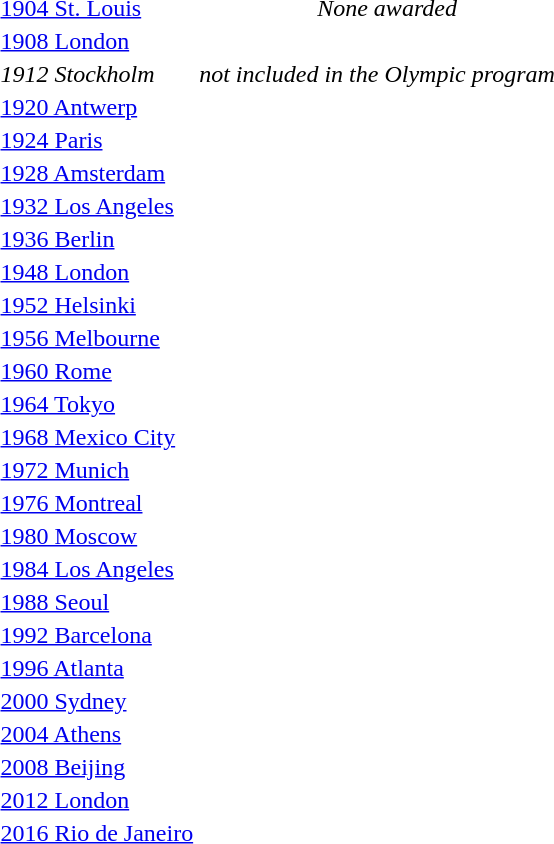<table>
<tr valign="top">
<td><a href='#'>1904 St. Louis</a><br></td>
<td></td>
<td></td>
<td style="text-align:center;"><em>None awarded</em></td>
</tr>
<tr valign="top">
<td><a href='#'>1908 London</a><br></td>
<td></td>
<td></td>
<td></td>
</tr>
<tr valign="top">
<td><em>1912 Stockholm</em></td>
<td colspan="3" style="text-align:center;"><em>not included in the Olympic program</em></td>
</tr>
<tr valign="top">
<td><a href='#'>1920 Antwerp</a><br></td>
<td></td>
<td></td>
<td></td>
</tr>
<tr valign="top">
<td><a href='#'>1924 Paris</a><br></td>
<td></td>
<td></td>
<td></td>
</tr>
<tr valign="top">
<td><a href='#'>1928 Amsterdam</a><br></td>
<td></td>
<td></td>
<td></td>
</tr>
<tr valign="top">
<td><a href='#'>1932 Los Angeles</a><br></td>
<td></td>
<td></td>
<td></td>
</tr>
<tr valign="top">
<td><a href='#'>1936 Berlin</a><br></td>
<td></td>
<td></td>
<td></td>
</tr>
<tr valign="top">
<td><a href='#'>1948 London</a><br></td>
<td></td>
<td></td>
<td></td>
</tr>
<tr valign="top">
<td><a href='#'>1952 Helsinki</a><br></td>
<td></td>
<td></td>
<td><br></td>
</tr>
<tr valign="top">
<td><a href='#'>1956 Melbourne</a><br></td>
<td></td>
<td></td>
<td><br></td>
</tr>
<tr valign="top">
<td><a href='#'>1960 Rome</a><br></td>
<td></td>
<td></td>
<td><br></td>
</tr>
<tr valign="top">
<td><a href='#'>1964 Tokyo</a><br></td>
<td></td>
<td></td>
<td><br></td>
</tr>
<tr valign="top">
<td><a href='#'>1968 Mexico City</a><br></td>
<td></td>
<td></td>
<td><br></td>
</tr>
<tr valign="top">
<td><a href='#'>1972 Munich</a><br></td>
<td></td>
<td></td>
<td><br></td>
</tr>
<tr valign="top">
<td><a href='#'>1976 Montreal</a><br></td>
<td></td>
<td></td>
<td><br></td>
</tr>
<tr valign="top">
<td><a href='#'>1980 Moscow</a><br></td>
<td></td>
<td></td>
<td><br></td>
</tr>
<tr valign="top">
<td><a href='#'>1984 Los Angeles</a><br></td>
<td></td>
<td></td>
<td><br></td>
</tr>
<tr valign="top">
<td><a href='#'>1988 Seoul</a><br></td>
<td></td>
<td></td>
<td><br></td>
</tr>
<tr valign="top">
<td><a href='#'>1992 Barcelona</a><br></td>
<td></td>
<td></td>
<td><br></td>
</tr>
<tr valign="top">
<td><a href='#'>1996 Atlanta</a><br></td>
<td></td>
<td></td>
<td><br></td>
</tr>
<tr valign="top">
<td><a href='#'>2000 Sydney</a><br></td>
<td></td>
<td></td>
<td><br></td>
</tr>
<tr valign="top">
<td><a href='#'>2004 Athens</a><br></td>
<td></td>
<td></td>
<td><br></td>
</tr>
<tr valign="top">
<td><a href='#'>2008 Beijing</a><br></td>
<td></td>
<td></td>
<td><br></td>
</tr>
<tr valign="top">
<td><a href='#'>2012 London</a><br></td>
<td></td>
<td></td>
<td><br></td>
</tr>
<tr valign="top">
<td><a href='#'>2016 Rio de Janeiro</a><br></td>
<td></td>
<td></td>
<td><br></td>
</tr>
</table>
